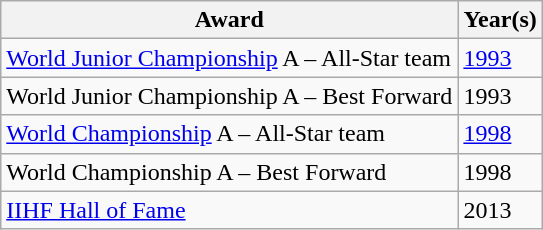<table class="wikitable">
<tr>
<th>Award</th>
<th>Year(s)</th>
</tr>
<tr>
<td><a href='#'>World Junior Championship</a> A – All-Star team</td>
<td><a href='#'>1993</a></td>
</tr>
<tr>
<td>World Junior Championship A – Best Forward</td>
<td>1993</td>
</tr>
<tr>
<td><a href='#'>World Championship</a> A – All-Star team</td>
<td><a href='#'>1998</a></td>
</tr>
<tr>
<td>World Championship A – Best Forward</td>
<td>1998</td>
</tr>
<tr>
<td><a href='#'>IIHF Hall of Fame</a></td>
<td>2013</td>
</tr>
</table>
